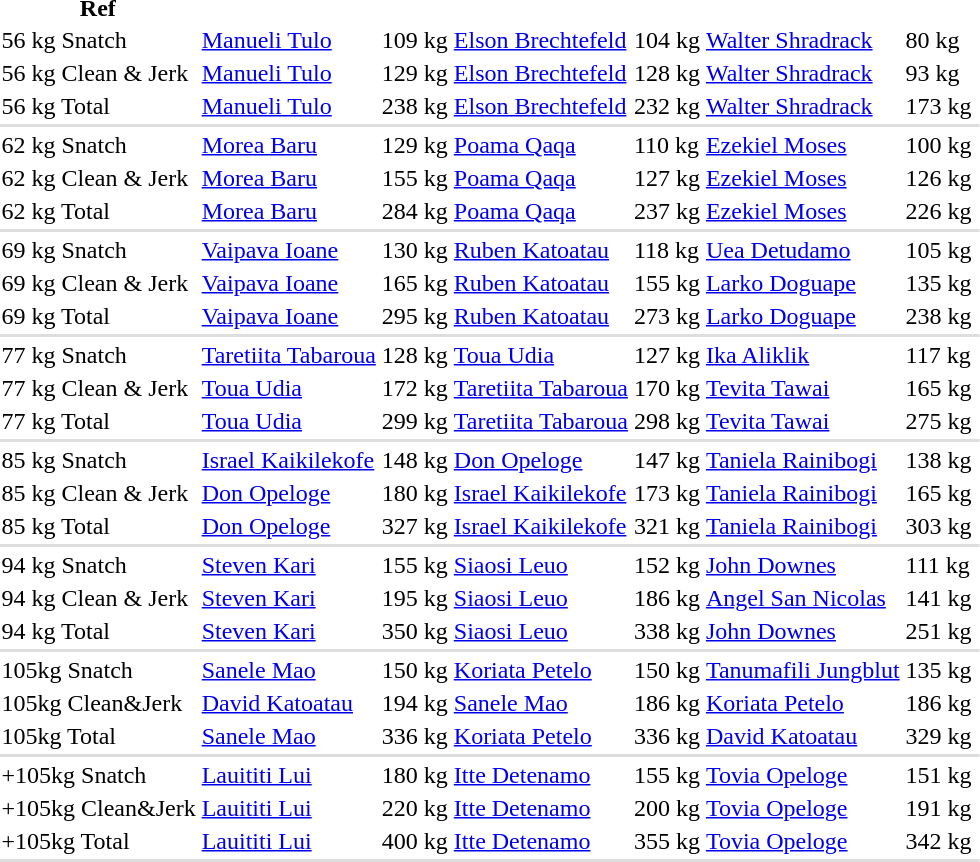<table>
<tr>
<th style="padding:0px 1px 0px 0px;">Ref</th>
</tr>
<tr>
<td>56 kg Snatch</td>
<td> <a href='#'>Manueli Tulo</a></td>
<td>109 kg</td>
<td> <a href='#'>Elson Brechtefeld</a></td>
<td>104 kg</td>
<td> <a href='#'>Walter Shradrack</a></td>
<td>80 kg</td>
<td rowspan=3 align=center></td>
</tr>
<tr>
<td>56 kg Clean & Jerk</td>
<td> <a href='#'>Manueli Tulo</a></td>
<td>129 kg</td>
<td> <a href='#'>Elson Brechtefeld</a></td>
<td>128 kg</td>
<td> <a href='#'>Walter Shradrack</a></td>
<td>93 kg</td>
</tr>
<tr>
<td>56 kg Total</td>
<td> <a href='#'>Manueli Tulo</a></td>
<td>238 kg</td>
<td> <a href='#'>Elson Brechtefeld</a></td>
<td>232 kg</td>
<td> <a href='#'>Walter Shradrack</a></td>
<td>173 kg</td>
</tr>
<tr bgcolor=#DDDDDD>
<td colspan=8></td>
</tr>
<tr>
<td>62 kg Snatch</td>
<td> <a href='#'>Morea Baru</a></td>
<td>129 kg</td>
<td> <a href='#'>Poama Qaqa</a></td>
<td>110 kg</td>
<td> <a href='#'>Ezekiel Moses</a></td>
<td>100 kg</td>
<td rowspan=3 align=center></td>
</tr>
<tr>
<td>62 kg Clean & Jerk</td>
<td> <a href='#'>Morea Baru</a></td>
<td>155 kg</td>
<td> <a href='#'>Poama Qaqa</a></td>
<td>127 kg</td>
<td> <a href='#'>Ezekiel Moses</a></td>
<td>126 kg</td>
</tr>
<tr>
<td>62 kg Total</td>
<td> <a href='#'>Morea Baru</a></td>
<td>284 kg</td>
<td> <a href='#'>Poama Qaqa</a></td>
<td>237 kg</td>
<td> <a href='#'>Ezekiel Moses</a></td>
<td>226 kg</td>
</tr>
<tr bgcolor=#DDDDDD>
<td colspan=8></td>
</tr>
<tr>
<td>69 kg Snatch</td>
<td> <a href='#'>Vaipava Ioane</a></td>
<td>130 kg</td>
<td> <a href='#'>Ruben Katoatau</a></td>
<td>118 kg</td>
<td> <a href='#'>Uea Detudamo</a></td>
<td>105 kg</td>
<td rowspan=3 align=center></td>
</tr>
<tr>
<td>69 kg Clean & Jerk</td>
<td> <a href='#'>Vaipava Ioane</a></td>
<td>165 kg</td>
<td> <a href='#'>Ruben Katoatau</a></td>
<td>155 kg</td>
<td> <a href='#'>Larko Doguape</a></td>
<td>135 kg</td>
</tr>
<tr>
<td>69 kg Total</td>
<td> <a href='#'>Vaipava Ioane</a></td>
<td>295 kg</td>
<td> <a href='#'>Ruben Katoatau</a></td>
<td>273 kg</td>
<td> <a href='#'>Larko Doguape</a></td>
<td>238 kg</td>
</tr>
<tr bgcolor=#DDDDDD>
<td colspan=8></td>
</tr>
<tr>
<td>77 kg Snatch</td>
<td> <a href='#'>Taretiita Tabaroua</a></td>
<td>128 kg</td>
<td> <a href='#'>Toua Udia</a></td>
<td>127 kg</td>
<td> <a href='#'>Ika Aliklik</a></td>
<td>117 kg</td>
<td rowspan=3 align=center></td>
</tr>
<tr>
<td>77 kg Clean & Jerk</td>
<td> <a href='#'>Toua Udia</a></td>
<td>172 kg</td>
<td> <a href='#'>Taretiita Tabaroua</a></td>
<td>170 kg</td>
<td> <a href='#'>Tevita Tawai</a></td>
<td>165 kg</td>
</tr>
<tr>
<td>77 kg Total</td>
<td> <a href='#'>Toua Udia</a></td>
<td>299 kg</td>
<td> <a href='#'>Taretiita Tabaroua</a></td>
<td>298 kg</td>
<td> <a href='#'>Tevita Tawai</a></td>
<td>275 kg</td>
</tr>
<tr bgcolor=#DDDDDD>
<td colspan=8></td>
</tr>
<tr>
<td>85 kg Snatch</td>
<td> <a href='#'>Israel Kaikilekofe</a></td>
<td>148 kg</td>
<td> <a href='#'>Don Opeloge</a></td>
<td>147 kg</td>
<td> <a href='#'>Taniela Rainibogi</a></td>
<td>138 kg</td>
<td rowspan=3 align=center></td>
</tr>
<tr>
<td>85 kg Clean & Jerk</td>
<td> <a href='#'>Don Opeloge</a></td>
<td>180 kg</td>
<td> <a href='#'>Israel Kaikilekofe</a></td>
<td>173 kg</td>
<td> <a href='#'>Taniela Rainibogi</a></td>
<td>165 kg</td>
</tr>
<tr>
<td>85 kg Total</td>
<td> <a href='#'>Don Opeloge</a></td>
<td>327 kg</td>
<td> <a href='#'>Israel Kaikilekofe</a></td>
<td>321 kg</td>
<td> <a href='#'>Taniela Rainibogi</a></td>
<td>303 kg</td>
</tr>
<tr bgcolor=#DDDDDD>
<td colspan=8></td>
</tr>
<tr>
<td>94 kg Snatch</td>
<td> <a href='#'>Steven Kari</a></td>
<td>155 kg</td>
<td> <a href='#'>Siaosi Leuo</a></td>
<td>152 kg</td>
<td> <a href='#'>John Downes</a></td>
<td>111 kg</td>
<td rowspan=3 align=center></td>
</tr>
<tr>
<td>94 kg Clean & Jerk</td>
<td> <a href='#'>Steven Kari</a></td>
<td>195 kg</td>
<td> <a href='#'>Siaosi Leuo</a></td>
<td>186 kg</td>
<td> <a href='#'>Angel San Nicolas</a></td>
<td>141 kg</td>
</tr>
<tr>
<td>94 kg Total</td>
<td> <a href='#'>Steven Kari</a></td>
<td>350 kg</td>
<td> <a href='#'>Siaosi Leuo</a></td>
<td>338 kg</td>
<td> <a href='#'>John Downes</a></td>
<td>251 kg</td>
</tr>
<tr bgcolor=#DDDDDD>
<td colspan=8></td>
</tr>
<tr>
<td>105kg Snatch</td>
<td> <a href='#'>Sanele Mao</a></td>
<td>150 kg</td>
<td> <a href='#'>Koriata Petelo</a></td>
<td>150 kg</td>
<td> <a href='#'>Tanumafili Jungblut</a></td>
<td>135 kg</td>
<td rowspan=3 align=center></td>
</tr>
<tr>
<td>105kg Clean&Jerk</td>
<td> <a href='#'>David Katoatau</a></td>
<td>194 kg</td>
<td> <a href='#'>Sanele Mao</a></td>
<td>186 kg</td>
<td> <a href='#'>Koriata Petelo</a></td>
<td>186 kg</td>
</tr>
<tr>
<td>105kg Total</td>
<td> <a href='#'>Sanele Mao</a></td>
<td>336 kg</td>
<td> <a href='#'>Koriata Petelo</a></td>
<td>336 kg</td>
<td> <a href='#'>David Katoatau</a></td>
<td>329 kg</td>
</tr>
<tr bgcolor=#DDDDDD>
<td colspan=8></td>
</tr>
<tr>
<td style="padding:1px;">+105kg Snatch</td>
<td> <a href='#'>Lauititi Lui</a></td>
<td>180 kg</td>
<td> <a href='#'>Itte Detenamo</a></td>
<td>155 kg</td>
<td> <a href='#'>Tovia Opeloge</a></td>
<td>151 kg</td>
<td rowspan=3 align=center></td>
</tr>
<tr>
<td style="padding:1px;">+105kg Clean&Jerk</td>
<td> <a href='#'>Lauititi Lui</a></td>
<td>220 kg</td>
<td> <a href='#'>Itte Detenamo</a></td>
<td>200 kg</td>
<td> <a href='#'>Tovia Opeloge</a></td>
<td>191 kg</td>
</tr>
<tr>
<td style="padding:1px;">+105kg Total</td>
<td> <a href='#'>Lauititi Lui</a></td>
<td>400 kg</td>
<td> <a href='#'>Itte Detenamo</a></td>
<td>355 kg</td>
<td> <a href='#'>Tovia Opeloge</a></td>
<td>342 kg</td>
</tr>
<tr bgcolor=#DDDDDD>
<td colspan=8></td>
</tr>
</table>
